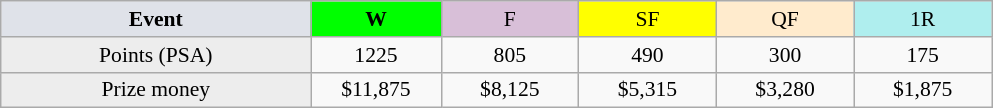<table class=wikitable style=font-size:90%;text-align:center>
<tr>
<td width=200 colspan=1 bgcolor=#dfe2e9><strong>Event</strong></td>
<td width=80 bgcolor=lime><strong>W</strong></td>
<td width=85 bgcolor=#D8BFD8>F</td>
<td width=85 bgcolor=#FFFF00>SF</td>
<td width=85 bgcolor=#ffebcd>QF</td>
<td width=85 bgcolor=#afeeee>1R</td>
</tr>
<tr>
<td bgcolor=#EDEDED>Points (PSA)</td>
<td>1225</td>
<td>805</td>
<td>490</td>
<td>300</td>
<td>175</td>
</tr>
<tr>
<td bgcolor=#EDEDED>Prize money</td>
<td>$11,875</td>
<td>$8,125</td>
<td>$5,315</td>
<td>$3,280</td>
<td>$1,875</td>
</tr>
</table>
